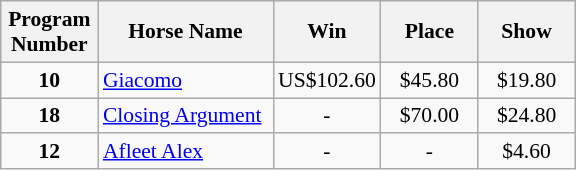<table class="wikitable sortable" style="font-size:90%">
<tr>
<th width="58px">Program<br>Number</th>
<th width="110px">Horse Name<br></th>
<th width="58px">Win<br></th>
<th width="58px">Place<br></th>
<th width="58px">Show</th>
</tr>
<tr>
<td align=center><strong>10</strong></td>
<td><a href='#'>Giacomo</a></td>
<td align=center>US$102.60</td>
<td align=center>$45.80</td>
<td align=center>$19.80</td>
</tr>
<tr>
<td align=center><strong>18</strong></td>
<td><a href='#'>Closing Argument</a></td>
<td align=center>-</td>
<td align=center>$70.00</td>
<td align=center>$24.80</td>
</tr>
<tr>
<td align=center><strong>12</strong></td>
<td><a href='#'>Afleet Alex</a></td>
<td align=center>-</td>
<td align=center>-</td>
<td align=center>$4.60</td>
</tr>
</table>
